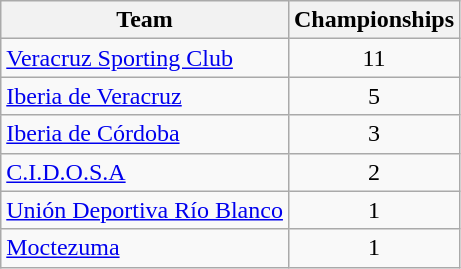<table class="wikitable">
<tr>
<th>Team</th>
<th>Championships</th>
</tr>
<tr>
<td><a href='#'>Veracruz Sporting Club</a></td>
<td align="center">11</td>
</tr>
<tr>
<td><a href='#'>Iberia de Veracruz</a></td>
<td align="center">5</td>
</tr>
<tr>
<td><a href='#'>Iberia de Córdoba</a></td>
<td align="center">3</td>
</tr>
<tr>
<td><a href='#'>C.I.D.O.S.A</a></td>
<td align="center">2</td>
</tr>
<tr>
<td><a href='#'>Unión Deportiva Río Blanco</a></td>
<td align="center">1</td>
</tr>
<tr>
<td><a href='#'>Moctezuma</a></td>
<td align="center">1</td>
</tr>
</table>
